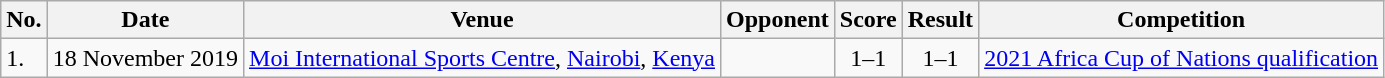<table class="wikitable">
<tr>
<th>No.</th>
<th>Date</th>
<th>Venue</th>
<th>Opponent</th>
<th>Score</th>
<th>Result</th>
<th>Competition</th>
</tr>
<tr>
<td>1.</td>
<td>18 November 2019</td>
<td><a href='#'>Moi International Sports Centre</a>, <a href='#'>Nairobi</a>, <a href='#'>Kenya</a></td>
<td></td>
<td align=center>1–1</td>
<td align=center>1–1</td>
<td><a href='#'>2021 Africa Cup of Nations qualification</a></td>
</tr>
</table>
